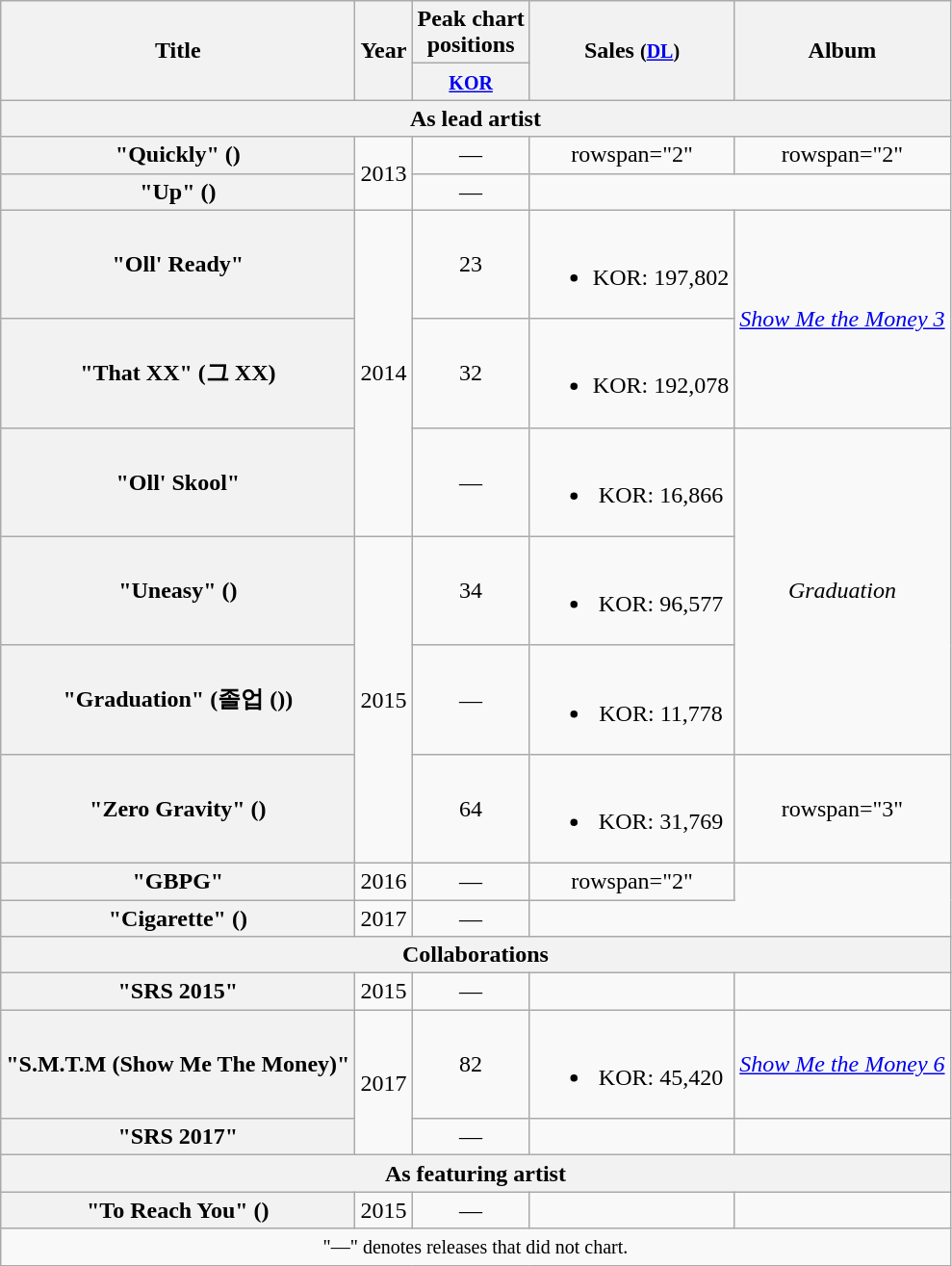<table class="wikitable plainrowheaders" style="text-align:center;">
<tr>
<th scope="col" rowspan="2">Title</th>
<th scope="col" rowspan="2">Year</th>
<th scope="col" colspan="1">Peak chart <br> positions</th>
<th scope="col" rowspan="2">Sales <small>(<a href='#'>DL</a>)</small></th>
<th scope="col" rowspan="2">Album</th>
</tr>
<tr>
<th><small><a href='#'>KOR</a></small><br></th>
</tr>
<tr>
<th scope="col" colspan="5">As lead artist</th>
</tr>
<tr>
<th scope="row">"Quickly" ()</th>
<td rowspan="2">2013</td>
<td>—</td>
<td>rowspan="2" </td>
<td>rowspan="2" </td>
</tr>
<tr>
<th scope="row">"Up" ()<br></th>
<td>—</td>
</tr>
<tr>
<th scope="row">"Oll' Ready"</th>
<td rowspan="3">2014</td>
<td>23</td>
<td><br><ul><li>KOR: 197,802</li></ul></td>
<td rowspan="2"><em><a href='#'>Show Me the Money 3</a></em></td>
</tr>
<tr>
<th scope="row">"That XX" (그 XX)<br></th>
<td>32</td>
<td><br><ul><li>KOR: 192,078</li></ul></td>
</tr>
<tr>
<th scope="row">"Oll' Skool"</th>
<td>—</td>
<td><br><ul><li>KOR: 16,866</li></ul></td>
<td rowspan="3"><em>Graduation</em></td>
</tr>
<tr>
<th scope="row">"Uneasy" ()<br></th>
<td rowspan="3">2015</td>
<td>34</td>
<td><br><ul><li>KOR: 96,577</li></ul></td>
</tr>
<tr>
<th scope="row">"Graduation" (졸업 ())</th>
<td>—</td>
<td><br><ul><li>KOR: 11,778</li></ul></td>
</tr>
<tr>
<th scope="row">"Zero Gravity" ()<br></th>
<td>64</td>
<td><br><ul><li>KOR: 31,769</li></ul></td>
<td>rowspan="3" </td>
</tr>
<tr>
<th scope="row">"GBPG"</th>
<td>2016</td>
<td>—</td>
<td>rowspan="2" </td>
</tr>
<tr>
<th scope="row">"Cigarette" ()<br></th>
<td>2017</td>
<td>—</td>
</tr>
<tr>
<th scope="col" colspan="5">Collaborations</th>
</tr>
<tr>
<th scope="row">"SRS 2015"<br></th>
<td>2015</td>
<td>—</td>
<td></td>
<td></td>
</tr>
<tr>
<th scope="row">"S.M.T.M (Show Me The Money)"<br></th>
<td rowspan="2">2017</td>
<td>82</td>
<td><br><ul><li>KOR: 45,420</li></ul></td>
<td><em><a href='#'>Show Me the Money 6</a></em></td>
</tr>
<tr>
<th scope="row">"SRS 2017"<br></th>
<td>—</td>
<td></td>
<td></td>
</tr>
<tr>
<th scope="col" colspan="5">As featuring artist</th>
</tr>
<tr>
<th scope="row">"To Reach You" ()<br></th>
<td>2015</td>
<td>—</td>
<td></td>
<td></td>
</tr>
<tr>
<td colspan="5" align="center"><small>"—" denotes releases that did not chart.</small></td>
</tr>
</table>
